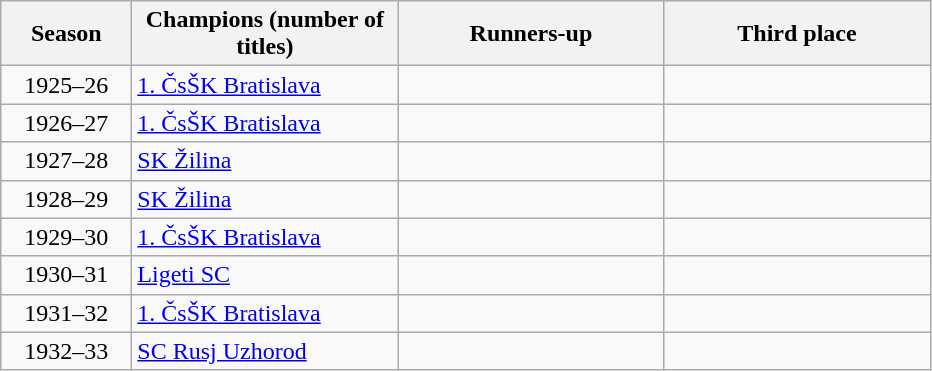<table class="wikitable sortable">
<tr>
<th width="80">Season</th>
<th width="170">Champions (number of titles)</th>
<th width="170">Runners-up</th>
<th width="170">Third place</th>
</tr>
<tr>
<td align=center>1925–26</td>
<td><a href='#'>1. ČsŠK Bratislava</a></td>
<td></td>
<td></td>
</tr>
<tr>
<td align=center>1926–27</td>
<td><a href='#'>1. ČsŠK Bratislava</a></td>
<td></td>
<td></td>
</tr>
<tr>
<td align=center>1927–28</td>
<td><a href='#'>SK Žilina</a></td>
<td></td>
<td></td>
</tr>
<tr>
<td align=center>1928–29</td>
<td><a href='#'>SK Žilina</a></td>
<td></td>
<td></td>
</tr>
<tr>
<td align=center>1929–30</td>
<td><a href='#'>1. ČsŠK Bratislava</a></td>
<td></td>
<td></td>
</tr>
<tr>
<td align=center>1930–31</td>
<td><a href='#'>Ligeti SC</a></td>
<td></td>
<td></td>
</tr>
<tr>
<td align=center>1931–32</td>
<td><a href='#'>1. ČsŠK Bratislava</a></td>
<td></td>
<td></td>
</tr>
<tr>
<td align=center>1932–33</td>
<td><a href='#'>SC Rusj Uzhorod</a></td>
<td></td>
<td></td>
</tr>
</table>
